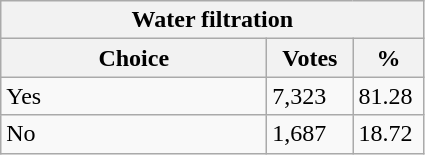<table class="wikitable">
<tr>
<th colspan="3">Water filtration</th>
</tr>
<tr>
<th style="width: 170px">Choice</th>
<th style="width: 50px">Votes</th>
<th style="width: 40px">%</th>
</tr>
<tr>
<td>Yes</td>
<td>7,323</td>
<td>81.28</td>
</tr>
<tr>
<td>No</td>
<td>1,687</td>
<td>18.72</td>
</tr>
</table>
